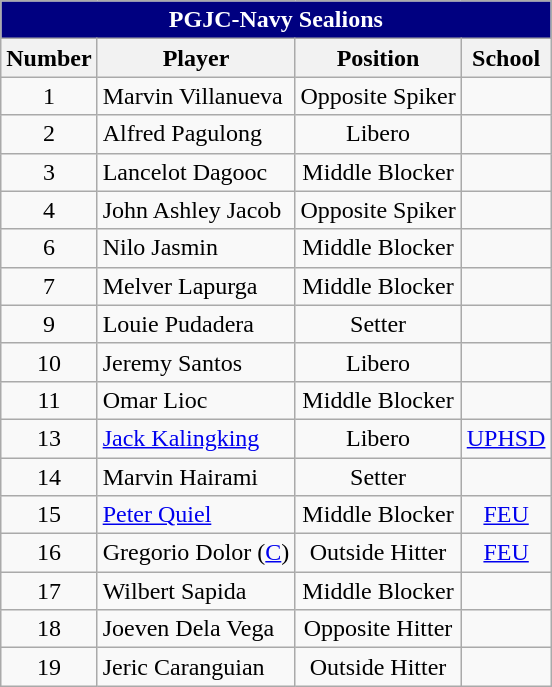<table class="wikitable sortable" style="text-align:center;">
<tr>
<th colspan="5" style= "background:#000080; color:#FFFFFF; text-align:center">PGJC-Navy Sealions</th>
</tr>
<tr>
<th width:10px>Number</th>
<th width:150px>Player</th>
<th width:50px>Position</th>
<th width:25px>School</th>
</tr>
<tr>
<td style="text-align:center;">1</td>
<td align=left>Marvin Villanueva</td>
<td>Opposite Spiker</td>
<td></td>
</tr>
<tr>
<td style="text-align:center;">2</td>
<td align=left>Alfred Pagulong</td>
<td>Libero</td>
<td></td>
</tr>
<tr>
<td style="text-align:center;">3</td>
<td align=left>Lancelot Dagooc</td>
<td>Middle Blocker</td>
<td></td>
</tr>
<tr>
<td style="text-align:center;">4</td>
<td align=left>John Ashley Jacob</td>
<td>Opposite Spiker</td>
<td></td>
</tr>
<tr>
<td style="text-align:center;">6</td>
<td align=left>Nilo Jasmin</td>
<td>Middle Blocker</td>
<td></td>
</tr>
<tr>
<td style="text-align:center;">7</td>
<td align=left>Melver Lapurga</td>
<td>Middle Blocker</td>
<td></td>
</tr>
<tr>
<td style="text-align:center;">9</td>
<td align=left>Louie Pudadera</td>
<td>Setter</td>
<td></td>
</tr>
<tr>
<td style="text-align:center;">10</td>
<td align=left>Jeremy Santos</td>
<td>Libero</td>
<td></td>
</tr>
<tr>
<td style="text-align:center;">11</td>
<td align=left>Omar Lioc</td>
<td>Middle Blocker</td>
<td></td>
</tr>
<tr>
<td style="text-align:center;">13</td>
<td align=left><a href='#'>Jack Kalingking</a></td>
<td>Libero</td>
<td><a href='#'>UPHSD</a></td>
</tr>
<tr>
<td style="text-align:center;">14</td>
<td align=left>Marvin Hairami</td>
<td>Setter</td>
<td></td>
</tr>
<tr>
<td style="text-align:center;">15</td>
<td align=left><a href='#'>Peter Quiel</a></td>
<td>Middle Blocker</td>
<td><a href='#'>FEU</a></td>
</tr>
<tr>
<td style="text-align:center;">16</td>
<td align=left>Gregorio Dolor (<a href='#'>C</a>)</td>
<td>Outside Hitter</td>
<td><a href='#'>FEU</a></td>
</tr>
<tr>
<td style="text-align:center;">17</td>
<td align=left>Wilbert Sapida</td>
<td>Middle Blocker</td>
<td></td>
</tr>
<tr>
<td style="text-align:center;">18</td>
<td align=left>Joeven Dela Vega</td>
<td>Opposite Hitter</td>
<td></td>
</tr>
<tr>
<td style="text-align:center;">19</td>
<td align=left>Jeric Caranguian</td>
<td>Outside Hitter</td>
<td></td>
</tr>
</table>
